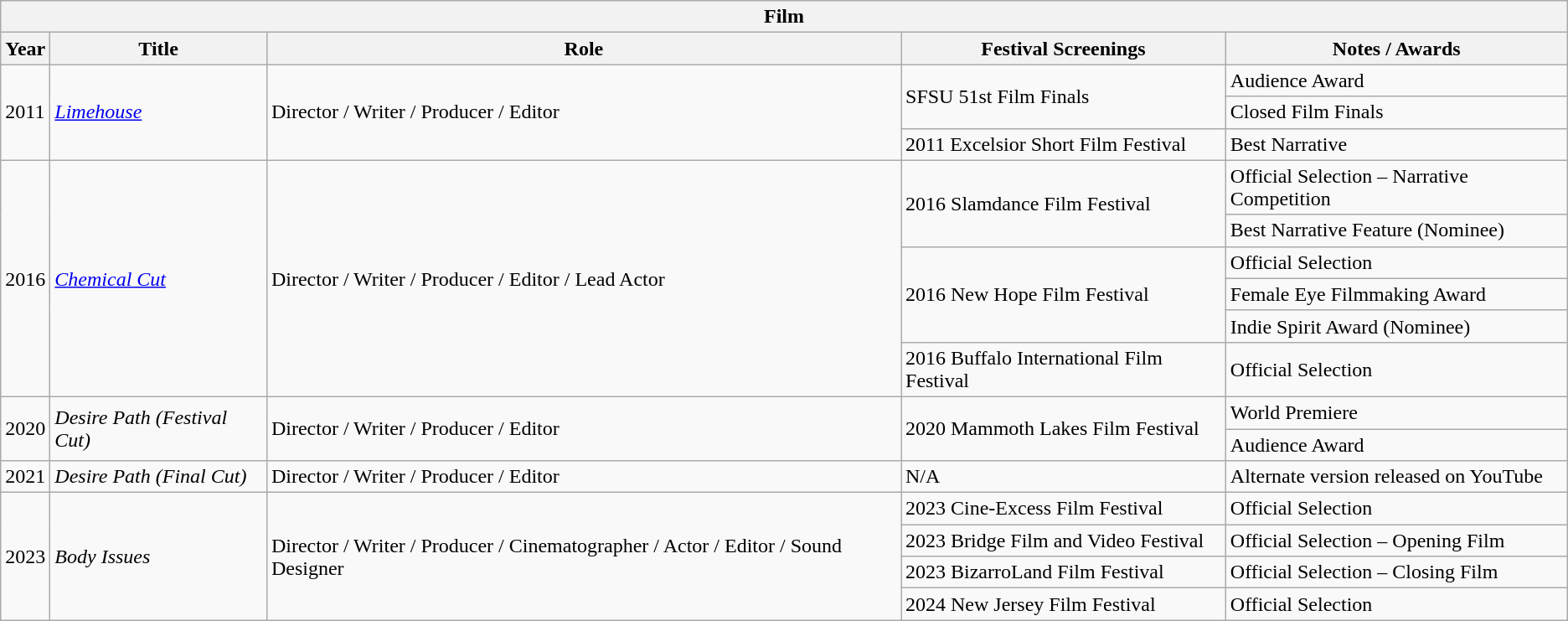<table class="wikitable">
<tr>
<th colspan="5">Film</th>
</tr>
<tr>
<th>Year</th>
<th>Title</th>
<th>Role</th>
<th>Festival Screenings</th>
<th>Notes / Awards</th>
</tr>
<tr>
<td rowspan="3">2011</td>
<td rowspan="3"><a href='#'><em>Limehouse</em></a></td>
<td rowspan="3">Director / Writer / Producer / Editor</td>
<td rowspan="2">SFSU 51st Film Finals</td>
<td>Audience Award</td>
</tr>
<tr>
<td>Closed Film Finals</td>
</tr>
<tr>
<td>2011 Excelsior Short Film Festival</td>
<td>Best Narrative</td>
</tr>
<tr>
<td rowspan="6">2016</td>
<td rowspan="6"><em><a href='#'>Chemical Cut</a></em></td>
<td rowspan="6">Director / Writer / Producer / Editor / Lead Actor</td>
<td rowspan="2">2016 Slamdance Film Festival</td>
<td>Official Selection – Narrative Competition</td>
</tr>
<tr>
<td>Best Narrative Feature (Nominee)</td>
</tr>
<tr>
<td rowspan="3">2016 New Hope Film Festival</td>
<td>Official Selection</td>
</tr>
<tr>
<td>Female Eye Filmmaking Award</td>
</tr>
<tr>
<td>Indie Spirit Award (Nominee)</td>
</tr>
<tr>
<td>2016 Buffalo International Film Festival</td>
<td>Official Selection</td>
</tr>
<tr>
<td rowspan="2">2020</td>
<td rowspan="2"><em>Desire Path</em> <em>(Festival Cut)</em></td>
<td rowspan="2">Director / Writer / Producer / Editor</td>
<td rowspan="2">2020 Mammoth Lakes Film Festival</td>
<td>World Premiere</td>
</tr>
<tr>
<td>Audience Award</td>
</tr>
<tr>
<td>2021</td>
<td><em>Desire Path</em> <em>(Final Cut)</em></td>
<td>Director / Writer / Producer / Editor</td>
<td>N/A</td>
<td>Alternate version released on YouTube</td>
</tr>
<tr>
<td rowspan="4">2023</td>
<td rowspan="4"><em>Body Issues</em></td>
<td rowspan="4">Director / Writer / Producer / Cinematographer / Actor / Editor / Sound Designer</td>
<td>2023 Cine-Excess Film Festival</td>
<td>Official Selection</td>
</tr>
<tr>
<td>2023 Bridge Film and Video Festival</td>
<td>Official Selection – Opening Film</td>
</tr>
<tr>
<td>2023 BizarroLand Film Festival</td>
<td>Official Selection – Closing Film</td>
</tr>
<tr>
<td>2024 New Jersey Film Festival</td>
<td>Official Selection</td>
</tr>
</table>
